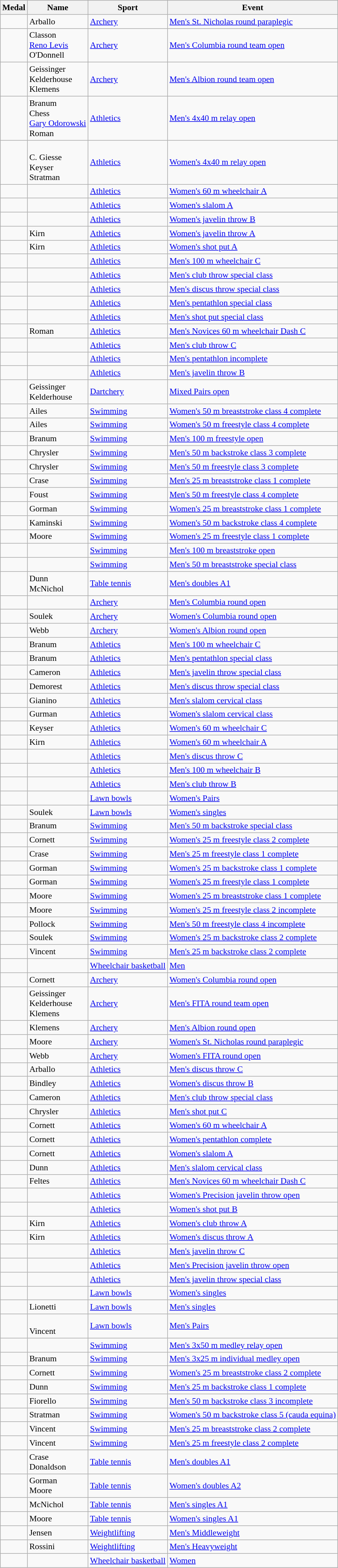<table class="wikitable sortable" style="font-size:90%">
<tr>
<th>Medal</th>
<th>Name</th>
<th>Sport</th>
<th>Event</th>
</tr>
<tr>
<td></td>
<td>Arballo</td>
<td><a href='#'>Archery</a></td>
<td><a href='#'>Men's St. Nicholas round paraplegic</a></td>
</tr>
<tr>
<td></td>
<td>Classon<br><a href='#'>Reno Levis</a><br>O'Donnell</td>
<td><a href='#'>Archery</a></td>
<td><a href='#'>Men's Columbia round team open</a></td>
</tr>
<tr>
<td></td>
<td>Geissinger<br>Kelderhouse<br>Klemens</td>
<td><a href='#'>Archery</a></td>
<td><a href='#'>Men's Albion round team open</a></td>
</tr>
<tr>
<td></td>
<td>Branum<br>Chess<br><a href='#'>Gary Odorowski</a><br>Roman</td>
<td><a href='#'>Athletics</a></td>
<td><a href='#'>Men's 4x40 m relay open</a></td>
</tr>
<tr>
<td></td>
<td><br>C. Giesse<br>Keyser<br>Stratman</td>
<td><a href='#'>Athletics</a></td>
<td><a href='#'>Women's 4x40 m relay open</a></td>
</tr>
<tr>
<td></td>
<td></td>
<td><a href='#'>Athletics</a></td>
<td><a href='#'>Women's 60 m wheelchair A</a></td>
</tr>
<tr>
<td></td>
<td></td>
<td><a href='#'>Athletics</a></td>
<td><a href='#'>Women's slalom A</a></td>
</tr>
<tr>
<td></td>
<td></td>
<td><a href='#'>Athletics</a></td>
<td><a href='#'>Women's javelin throw B</a></td>
</tr>
<tr>
<td></td>
<td>Kirn</td>
<td><a href='#'>Athletics</a></td>
<td><a href='#'>Women's javelin throw A</a></td>
</tr>
<tr>
<td></td>
<td>Kirn</td>
<td><a href='#'>Athletics</a></td>
<td><a href='#'>Women's shot put A</a></td>
</tr>
<tr>
<td></td>
<td></td>
<td><a href='#'>Athletics</a></td>
<td><a href='#'>Men's 100 m wheelchair C</a></td>
</tr>
<tr>
<td></td>
<td></td>
<td><a href='#'>Athletics</a></td>
<td><a href='#'>Men's club throw special class</a></td>
</tr>
<tr>
<td></td>
<td></td>
<td><a href='#'>Athletics</a></td>
<td><a href='#'>Men's discus throw special class</a></td>
</tr>
<tr>
<td></td>
<td></td>
<td><a href='#'>Athletics</a></td>
<td><a href='#'>Men's pentathlon special class</a></td>
</tr>
<tr>
<td></td>
<td></td>
<td><a href='#'>Athletics</a></td>
<td><a href='#'>Men's shot put special class</a></td>
</tr>
<tr>
<td></td>
<td>Roman</td>
<td><a href='#'>Athletics</a></td>
<td><a href='#'>Men's Novices 60 m wheelchair Dash C</a></td>
</tr>
<tr>
<td></td>
<td></td>
<td><a href='#'>Athletics</a></td>
<td><a href='#'>Men's club throw C</a></td>
</tr>
<tr>
<td></td>
<td></td>
<td><a href='#'>Athletics</a></td>
<td><a href='#'>Men's pentathlon incomplete</a></td>
</tr>
<tr>
<td></td>
<td></td>
<td><a href='#'>Athletics</a></td>
<td><a href='#'>Men's javelin throw B</a></td>
</tr>
<tr>
<td></td>
<td>Geissinger<br>Kelderhouse</td>
<td><a href='#'>Dartchery</a></td>
<td><a href='#'>Mixed Pairs open</a></td>
</tr>
<tr>
<td></td>
<td>Ailes</td>
<td><a href='#'>Swimming</a></td>
<td><a href='#'>Women's 50 m breaststroke class 4 complete</a></td>
</tr>
<tr>
<td></td>
<td>Ailes</td>
<td><a href='#'>Swimming</a></td>
<td><a href='#'>Women's 50 m freestyle class 4 complete</a></td>
</tr>
<tr>
<td></td>
<td>Branum</td>
<td><a href='#'>Swimming</a></td>
<td><a href='#'>Men's 100 m freestyle open</a></td>
</tr>
<tr>
<td></td>
<td>Chrysler</td>
<td><a href='#'>Swimming</a></td>
<td><a href='#'>Men's 50 m backstroke class 3 complete</a></td>
</tr>
<tr>
<td></td>
<td>Chrysler</td>
<td><a href='#'>Swimming</a></td>
<td><a href='#'>Men's 50 m freestyle class 3 complete</a></td>
</tr>
<tr>
<td></td>
<td>Crase</td>
<td><a href='#'>Swimming</a></td>
<td><a href='#'>Men's 25 m breaststroke class 1 complete</a></td>
</tr>
<tr>
<td></td>
<td>Foust</td>
<td><a href='#'>Swimming</a></td>
<td><a href='#'>Men's 50 m freestyle class 4 complete</a></td>
</tr>
<tr>
<td></td>
<td>Gorman</td>
<td><a href='#'>Swimming</a></td>
<td><a href='#'>Women's 25 m breaststroke class 1 complete</a></td>
</tr>
<tr>
<td></td>
<td>Kaminski</td>
<td><a href='#'>Swimming</a></td>
<td><a href='#'>Women's 50 m backstroke class 4 complete</a></td>
</tr>
<tr>
<td></td>
<td>Moore</td>
<td><a href='#'>Swimming</a></td>
<td><a href='#'>Women's 25 m freestyle class 1 complete</a></td>
</tr>
<tr>
<td></td>
<td></td>
<td><a href='#'>Swimming</a></td>
<td><a href='#'>Men's 100 m breaststroke open</a></td>
</tr>
<tr>
<td></td>
<td></td>
<td><a href='#'>Swimming</a></td>
<td><a href='#'>Men's 50 m breaststroke special class</a></td>
</tr>
<tr>
<td></td>
<td>Dunn<br>McNichol</td>
<td><a href='#'>Table tennis</a></td>
<td><a href='#'>Men's doubles A1</a></td>
</tr>
<tr>
<td></td>
<td></td>
<td><a href='#'>Archery</a></td>
<td><a href='#'>Men's Columbia round open</a></td>
</tr>
<tr>
<td></td>
<td>Soulek</td>
<td><a href='#'>Archery</a></td>
<td><a href='#'>Women's Columbia round open</a></td>
</tr>
<tr>
<td></td>
<td>Webb</td>
<td><a href='#'>Archery</a></td>
<td><a href='#'>Women's Albion round open</a></td>
</tr>
<tr>
<td></td>
<td>Branum</td>
<td><a href='#'>Athletics</a></td>
<td><a href='#'>Men's 100 m wheelchair C</a></td>
</tr>
<tr>
<td></td>
<td>Branum</td>
<td><a href='#'>Athletics</a></td>
<td><a href='#'>Men's pentathlon special class</a></td>
</tr>
<tr>
<td></td>
<td>Cameron</td>
<td><a href='#'>Athletics</a></td>
<td><a href='#'>Men's javelin throw special class</a></td>
</tr>
<tr>
<td></td>
<td>Demorest</td>
<td><a href='#'>Athletics</a></td>
<td><a href='#'>Men's discus throw special class</a></td>
</tr>
<tr>
<td></td>
<td>Gianino</td>
<td><a href='#'>Athletics</a></td>
<td><a href='#'>Men's slalom cervical class</a></td>
</tr>
<tr>
<td></td>
<td>Gurman</td>
<td><a href='#'>Athletics</a></td>
<td><a href='#'>Women's slalom cervical class</a></td>
</tr>
<tr>
<td></td>
<td>Keyser</td>
<td><a href='#'>Athletics</a></td>
<td><a href='#'>Women's 60 m wheelchair C</a></td>
</tr>
<tr>
<td></td>
<td>Kirn</td>
<td><a href='#'>Athletics</a></td>
<td><a href='#'>Women's 60 m wheelchair A</a></td>
</tr>
<tr>
<td></td>
<td></td>
<td><a href='#'>Athletics</a></td>
<td><a href='#'>Men's discus throw C</a></td>
</tr>
<tr>
<td></td>
<td></td>
<td><a href='#'>Athletics</a></td>
<td><a href='#'>Men's 100 m wheelchair B</a></td>
</tr>
<tr>
<td></td>
<td></td>
<td><a href='#'>Athletics</a></td>
<td><a href='#'>Men's club throw B</a></td>
</tr>
<tr>
<td></td>
<td><br></td>
<td><a href='#'>Lawn bowls</a></td>
<td><a href='#'>Women's Pairs</a></td>
</tr>
<tr>
<td></td>
<td>Soulek</td>
<td><a href='#'>Lawn bowls</a></td>
<td><a href='#'>Women's singles</a></td>
</tr>
<tr>
<td></td>
<td>Branum</td>
<td><a href='#'>Swimming</a></td>
<td><a href='#'>Men's 50 m backstroke special class</a></td>
</tr>
<tr>
<td></td>
<td>Cornett</td>
<td><a href='#'>Swimming</a></td>
<td><a href='#'>Women's 25 m freestyle class 2 complete</a></td>
</tr>
<tr>
<td></td>
<td>Crase</td>
<td><a href='#'>Swimming</a></td>
<td><a href='#'>Men's 25 m freestyle class 1 complete</a></td>
</tr>
<tr>
<td></td>
<td>Gorman</td>
<td><a href='#'>Swimming</a></td>
<td><a href='#'>Women's 25 m backstroke class 1 complete</a></td>
</tr>
<tr>
<td></td>
<td>Gorman</td>
<td><a href='#'>Swimming</a></td>
<td><a href='#'>Women's 25 m freestyle class 1 complete</a></td>
</tr>
<tr>
<td></td>
<td>Moore</td>
<td><a href='#'>Swimming</a></td>
<td><a href='#'>Women's 25 m breaststroke class 1 complete</a></td>
</tr>
<tr>
<td></td>
<td>Moore</td>
<td><a href='#'>Swimming</a></td>
<td><a href='#'>Women's 25 m freestyle class 2 incomplete</a></td>
</tr>
<tr>
<td></td>
<td>Pollock</td>
<td><a href='#'>Swimming</a></td>
<td><a href='#'>Men's 50 m freestyle class 4 incomplete</a></td>
</tr>
<tr>
<td></td>
<td>Soulek</td>
<td><a href='#'>Swimming</a></td>
<td><a href='#'>Women's 25 m backstroke class 2 complete</a></td>
</tr>
<tr>
<td></td>
<td>Vincent</td>
<td><a href='#'>Swimming</a></td>
<td><a href='#'>Men's 25 m backstroke class 2 complete</a></td>
</tr>
<tr>
<td></td>
<td></td>
<td><a href='#'>Wheelchair basketball</a></td>
<td><a href='#'>Men</a></td>
</tr>
<tr>
<td></td>
<td>Cornett</td>
<td><a href='#'>Archery</a></td>
<td><a href='#'>Women's Columbia round open</a></td>
</tr>
<tr>
<td></td>
<td>Geissinger<br>Kelderhouse<br>Klemens</td>
<td><a href='#'>Archery</a></td>
<td><a href='#'>Men's FITA round team open</a></td>
</tr>
<tr>
<td></td>
<td>Klemens</td>
<td><a href='#'>Archery</a></td>
<td><a href='#'>Men's Albion round open</a></td>
</tr>
<tr>
<td></td>
<td>Moore</td>
<td><a href='#'>Archery</a></td>
<td><a href='#'>Women's St. Nicholas round paraplegic</a></td>
</tr>
<tr>
<td></td>
<td>Webb</td>
<td><a href='#'>Archery</a></td>
<td><a href='#'>Women's FITA round open</a></td>
</tr>
<tr>
<td></td>
<td>Arballo</td>
<td><a href='#'>Athletics</a></td>
<td><a href='#'>Men's discus throw C</a></td>
</tr>
<tr>
<td></td>
<td>Bindley</td>
<td><a href='#'>Athletics</a></td>
<td><a href='#'>Women's discus throw B</a></td>
</tr>
<tr>
<td></td>
<td>Cameron</td>
<td><a href='#'>Athletics</a></td>
<td><a href='#'>Men's club throw special class</a></td>
</tr>
<tr>
<td></td>
<td>Chrysler</td>
<td><a href='#'>Athletics</a></td>
<td><a href='#'>Men's shot put C</a></td>
</tr>
<tr>
<td></td>
<td>Cornett</td>
<td><a href='#'>Athletics</a></td>
<td><a href='#'>Women's 60 m wheelchair A</a></td>
</tr>
<tr>
<td></td>
<td>Cornett</td>
<td><a href='#'>Athletics</a></td>
<td><a href='#'>Women's pentathlon complete</a></td>
</tr>
<tr>
<td></td>
<td>Cornett</td>
<td><a href='#'>Athletics</a></td>
<td><a href='#'>Women's slalom A</a></td>
</tr>
<tr>
<td></td>
<td>Dunn</td>
<td><a href='#'>Athletics</a></td>
<td><a href='#'>Men's slalom cervical class</a></td>
</tr>
<tr>
<td></td>
<td>Feltes</td>
<td><a href='#'>Athletics</a></td>
<td><a href='#'>Men's Novices 60 m wheelchair Dash C</a></td>
</tr>
<tr>
<td></td>
<td></td>
<td><a href='#'>Athletics</a></td>
<td><a href='#'>Women's Precision javelin throw open</a></td>
</tr>
<tr>
<td></td>
<td></td>
<td><a href='#'>Athletics</a></td>
<td><a href='#'>Women's shot put B</a></td>
</tr>
<tr>
<td></td>
<td>Kirn</td>
<td><a href='#'>Athletics</a></td>
<td><a href='#'>Women's club throw A</a></td>
</tr>
<tr>
<td></td>
<td>Kirn</td>
<td><a href='#'>Athletics</a></td>
<td><a href='#'>Women's discus throw A</a></td>
</tr>
<tr>
<td></td>
<td></td>
<td><a href='#'>Athletics</a></td>
<td><a href='#'>Men's javelin throw C</a></td>
</tr>
<tr>
<td></td>
<td></td>
<td><a href='#'>Athletics</a></td>
<td><a href='#'>Men's Precision javelin throw open</a></td>
</tr>
<tr>
<td></td>
<td></td>
<td><a href='#'>Athletics</a></td>
<td><a href='#'>Men's javelin throw special class</a></td>
</tr>
<tr>
<td></td>
<td></td>
<td><a href='#'>Lawn bowls</a></td>
<td><a href='#'>Women's singles</a></td>
</tr>
<tr>
<td></td>
<td>Lionetti</td>
<td><a href='#'>Lawn bowls</a></td>
<td><a href='#'>Men's singles</a></td>
</tr>
<tr>
<td></td>
<td><br>Vincent</td>
<td><a href='#'>Lawn bowls</a></td>
<td><a href='#'>Men's Pairs</a></td>
</tr>
<tr>
<td></td>
<td></td>
<td><a href='#'>Swimming</a></td>
<td><a href='#'>Men's 3x50 m medley relay open</a></td>
</tr>
<tr>
<td></td>
<td>Branum</td>
<td><a href='#'>Swimming</a></td>
<td><a href='#'>Men's 3x25 m individual medley open</a></td>
</tr>
<tr>
<td></td>
<td>Cornett</td>
<td><a href='#'>Swimming</a></td>
<td><a href='#'>Women's 25 m breaststroke class 2 complete</a></td>
</tr>
<tr>
<td></td>
<td>Dunn</td>
<td><a href='#'>Swimming</a></td>
<td><a href='#'>Men's 25 m backstroke class 1 complete</a></td>
</tr>
<tr>
<td></td>
<td>Fiorello</td>
<td><a href='#'>Swimming</a></td>
<td><a href='#'>Men's 50 m backstroke class 3 incomplete</a></td>
</tr>
<tr>
<td></td>
<td>Stratman</td>
<td><a href='#'>Swimming</a></td>
<td><a href='#'>Women's 50 m backstroke class 5 (cauda equina)</a></td>
</tr>
<tr>
<td></td>
<td>Vincent</td>
<td><a href='#'>Swimming</a></td>
<td><a href='#'>Men's 25 m breaststroke class 2 complete</a></td>
</tr>
<tr>
<td></td>
<td>Vincent</td>
<td><a href='#'>Swimming</a></td>
<td><a href='#'>Men's 25 m freestyle class 2 complete</a></td>
</tr>
<tr>
<td></td>
<td>Crase<br>Donaldson</td>
<td><a href='#'>Table tennis</a></td>
<td><a href='#'>Men's doubles A1</a></td>
</tr>
<tr>
<td></td>
<td>Gorman<br>Moore</td>
<td><a href='#'>Table tennis</a></td>
<td><a href='#'>Women's doubles A2</a></td>
</tr>
<tr>
<td></td>
<td>McNichol</td>
<td><a href='#'>Table tennis</a></td>
<td><a href='#'>Men's singles A1</a></td>
</tr>
<tr>
<td></td>
<td>Moore</td>
<td><a href='#'>Table tennis</a></td>
<td><a href='#'>Women's singles A1</a></td>
</tr>
<tr>
<td></td>
<td>Jensen</td>
<td><a href='#'>Weightlifting</a></td>
<td><a href='#'>Men's Middleweight</a></td>
</tr>
<tr>
<td></td>
<td>Rossini</td>
<td><a href='#'>Weightlifting</a></td>
<td><a href='#'>Men's Heavyweight</a></td>
</tr>
<tr>
<td></td>
<td></td>
<td><a href='#'>Wheelchair basketball</a></td>
<td><a href='#'>Women</a></td>
</tr>
</table>
